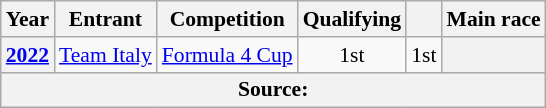<table class="wikitable" style="text-align:center; font-size:90%;">
<tr>
<th>Year</th>
<th>Entrant</th>
<th>Competition</th>
<th>Qualifying</th>
<th></th>
<th>Main race</th>
</tr>
<tr>
<th><a href='#'>2022</a></th>
<td align=left nowrap> <a href='#'>Team Italy</a></td>
<td><a href='#'>Formula 4 Cup</a></td>
<td>1st</td>
<td>1st</td>
<th></th>
</tr>
<tr>
<th colspan="100">Source:</th>
</tr>
</table>
